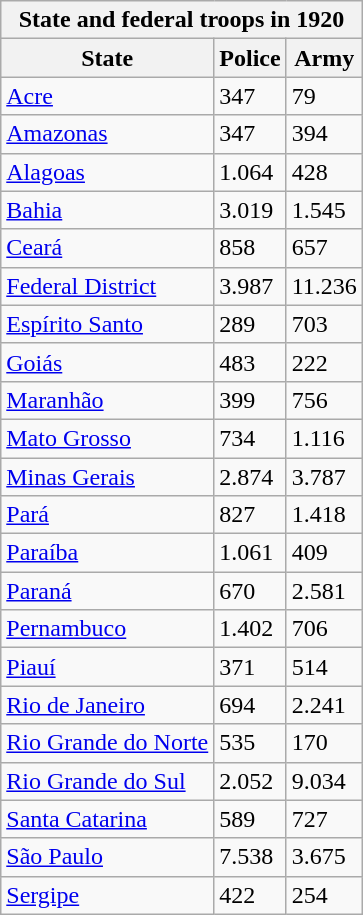<table class="wikitable mw-collapsible mw-collapsed">
<tr>
<th colspan="3">State and federal troops in 1920</th>
</tr>
<tr>
<th>State</th>
<th>Police</th>
<th>Army</th>
</tr>
<tr>
<td><a href='#'>Acre</a></td>
<td>347</td>
<td>79</td>
</tr>
<tr>
<td><a href='#'>Amazonas</a></td>
<td>347</td>
<td>394</td>
</tr>
<tr>
<td><a href='#'>Alagoas</a></td>
<td>1.064</td>
<td>428</td>
</tr>
<tr>
<td><a href='#'>Bahia</a></td>
<td>3.019</td>
<td>1.545</td>
</tr>
<tr>
<td><a href='#'>Ceará</a></td>
<td>858</td>
<td>657</td>
</tr>
<tr>
<td><a href='#'>Federal District</a></td>
<td>3.987</td>
<td>11.236</td>
</tr>
<tr>
<td><a href='#'>Espírito Santo</a></td>
<td>289</td>
<td>703</td>
</tr>
<tr>
<td><a href='#'>Goiás</a></td>
<td>483</td>
<td>222</td>
</tr>
<tr>
<td><a href='#'>Maranhão</a></td>
<td>399</td>
<td>756</td>
</tr>
<tr>
<td><a href='#'>Mato Grosso</a></td>
<td>734</td>
<td>1.116</td>
</tr>
<tr>
<td><a href='#'>Minas Gerais</a></td>
<td>2.874</td>
<td>3.787</td>
</tr>
<tr>
<td><a href='#'>Pará</a></td>
<td>827</td>
<td>1.418</td>
</tr>
<tr>
<td><a href='#'>Paraíba</a></td>
<td>1.061</td>
<td>409</td>
</tr>
<tr>
<td><a href='#'>Paraná</a></td>
<td>670</td>
<td>2.581</td>
</tr>
<tr>
<td><a href='#'>Pernambuco</a></td>
<td>1.402</td>
<td>706</td>
</tr>
<tr>
<td><a href='#'>Piauí</a></td>
<td>371</td>
<td>514</td>
</tr>
<tr>
<td><a href='#'>Rio de Janeiro</a></td>
<td>694</td>
<td>2.241</td>
</tr>
<tr>
<td><a href='#'>Rio Grande do Norte</a></td>
<td>535</td>
<td>170</td>
</tr>
<tr>
<td><a href='#'>Rio Grande do Sul</a></td>
<td>2.052</td>
<td>9.034</td>
</tr>
<tr>
<td><a href='#'>Santa Catarina</a></td>
<td>589</td>
<td>727</td>
</tr>
<tr>
<td><a href='#'>São Paulo</a></td>
<td>7.538</td>
<td>3.675</td>
</tr>
<tr>
<td><a href='#'>Sergipe</a></td>
<td>422</td>
<td>254</td>
</tr>
</table>
